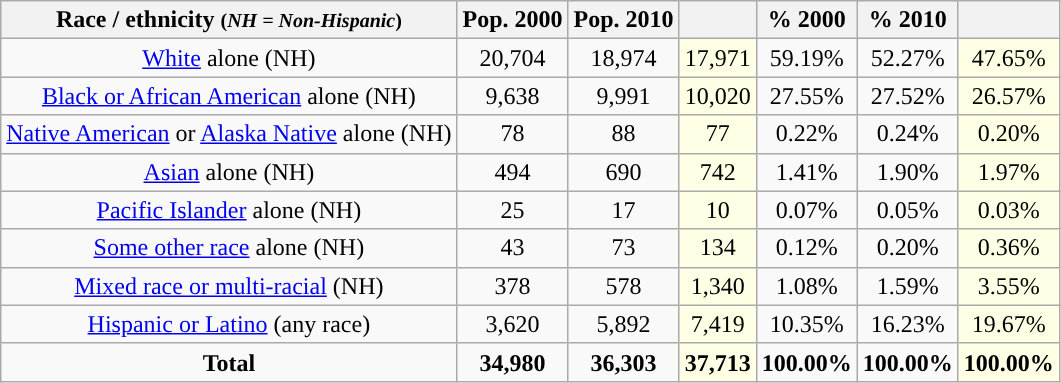<table class="wikitable" style="text-align:center;">
<tr>
<th>Race / ethnicity <small>(<em>NH = Non-Hispanic</em>)</small></th>
<th>Pop. 2000</th>
<th>Pop. 2010</th>
<th></th>
<th>% 2000</th>
<th>% 2010</th>
<th></th>
</tr>
<tr>
<td><a href='#'>White</a> alone (NH)</td>
<td>20,704</td>
<td>18,974</td>
<td style='background: #ffffe6;'>17,971</td>
<td>59.19%</td>
<td>52.27%</td>
<td style='background: #ffffe6;'>47.65%</td>
</tr>
<tr>
<td><a href='#'>Black or African American</a> alone (NH)</td>
<td>9,638</td>
<td>9,991</td>
<td style='background: #ffffe6;'>10,020</td>
<td>27.55%</td>
<td>27.52%</td>
<td style='background: #ffffe6;'>26.57%</td>
</tr>
<tr>
<td><a href='#'>Native American</a> or <a href='#'>Alaska Native</a> alone (NH)</td>
<td>78</td>
<td>88</td>
<td style='background: #ffffe6;'>77</td>
<td>0.22%</td>
<td>0.24%</td>
<td style='background: #ffffe6;'>0.20%</td>
</tr>
<tr>
<td><a href='#'>Asian</a> alone (NH)</td>
<td>494</td>
<td>690</td>
<td style='background: #ffffe6;'>742</td>
<td>1.41%</td>
<td>1.90%</td>
<td style='background: #ffffe6;'>1.97%</td>
</tr>
<tr>
<td><a href='#'>Pacific Islander</a> alone (NH)</td>
<td>25</td>
<td>17</td>
<td style='background: #ffffe6;'>10</td>
<td>0.07%</td>
<td>0.05%</td>
<td style='background: #ffffe6;'>0.03%</td>
</tr>
<tr>
<td><a href='#'>Some other race</a> alone (NH)</td>
<td>43</td>
<td>73</td>
<td style='background: #ffffe6;'>134</td>
<td>0.12%</td>
<td>0.20%</td>
<td style='background: #ffffe6;'>0.36%</td>
</tr>
<tr>
<td><a href='#'>Mixed race or multi-racial</a> (NH)</td>
<td>378</td>
<td>578</td>
<td style='background: #ffffe6;'>1,340</td>
<td>1.08%</td>
<td>1.59%</td>
<td style='background: #ffffe6;'>3.55%</td>
</tr>
<tr>
<td><a href='#'>Hispanic or Latino</a> (any race)</td>
<td>3,620</td>
<td>5,892</td>
<td style='background: #ffffe6;'>7,419</td>
<td>10.35%</td>
<td>16.23%</td>
<td style='background: #ffffe6;'>19.67%</td>
</tr>
<tr>
<td><strong>Total</strong></td>
<td><strong>34,980</strong></td>
<td><strong>36,303</strong></td>
<td style='background: #ffffe6;'><strong>37,713</strong></td>
<td><strong>100.00%</strong></td>
<td><strong>100.00%</strong></td>
<td style='background: #ffffe6;'><strong>100.00%</strong></td>
</tr>
</table>
